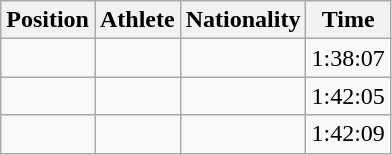<table class="wikitable sortable">
<tr>
<th scope="col">Position</th>
<th scope="col">Athlete</th>
<th scope="col">Nationality</th>
<th scope="col">Time</th>
</tr>
<tr>
<td align=center></td>
<td></td>
<td></td>
<td>1:38:07</td>
</tr>
<tr>
<td align=center></td>
<td></td>
<td></td>
<td>1:42:05</td>
</tr>
<tr>
<td align=center></td>
<td></td>
<td></td>
<td>1:42:09</td>
</tr>
</table>
